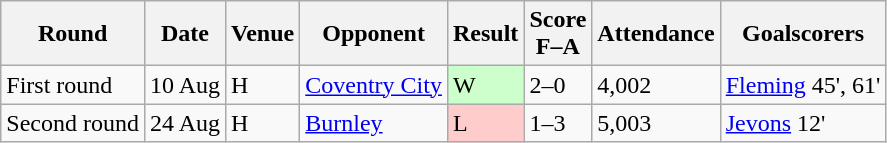<table class="wikitable">
<tr>
<th>Round</th>
<th>Date</th>
<th>Venue</th>
<th>Opponent</th>
<th>Result</th>
<th>Score<br>F–A</th>
<th>Attendance</th>
<th>Goalscorers</th>
</tr>
<tr>
<td>First round</td>
<td>10 Aug</td>
<td>H</td>
<td><a href='#'>Coventry City</a></td>
<td bgcolor="#CCFFCC">W</td>
<td>2–0</td>
<td>4,002</td>
<td><a href='#'>Fleming</a> 45', 61'</td>
</tr>
<tr>
<td>Second round</td>
<td>24 Aug</td>
<td>H</td>
<td><a href='#'>Burnley</a></td>
<td bgcolor="#FFCCCC">L</td>
<td>1–3</td>
<td>5,003</td>
<td><a href='#'>Jevons</a> 12'</td>
</tr>
</table>
